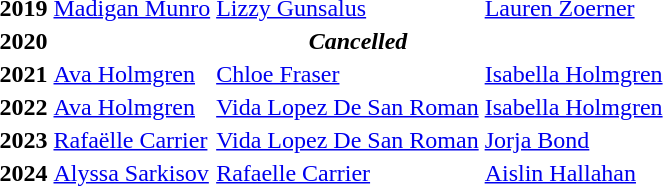<table>
<tr>
<th>2019</th>
<td> <a href='#'>Madigan Munro</a></td>
<td> <a href='#'>Lizzy Gunsalus</a></td>
<td> <a href='#'>Lauren Zoerner</a></td>
</tr>
<tr>
<th>2020</th>
<th colspan=3 align=center><em>Cancelled</em></th>
</tr>
<tr>
<th>2021</th>
<td> <a href='#'>Ava Holmgren</a></td>
<td> <a href='#'>Chloe Fraser</a></td>
<td> <a href='#'>Isabella Holmgren</a></td>
</tr>
<tr>
<th>2022</th>
<td> <a href='#'>Ava Holmgren</a></td>
<td> <a href='#'>Vida Lopez De San Roman</a></td>
<td> <a href='#'>Isabella Holmgren</a></td>
</tr>
<tr>
<th>2023</th>
<td> <a href='#'>Rafaëlle Carrier</a></td>
<td> <a href='#'>Vida Lopez De San Roman</a></td>
<td> <a href='#'>Jorja Bond</a></td>
</tr>
<tr>
<th>2024</th>
<td> <a href='#'>Alyssa Sarkisov</a></td>
<td> <a href='#'>Rafaelle Carrier</a></td>
<td> <a href='#'>Aislin Hallahan</a></td>
</tr>
</table>
